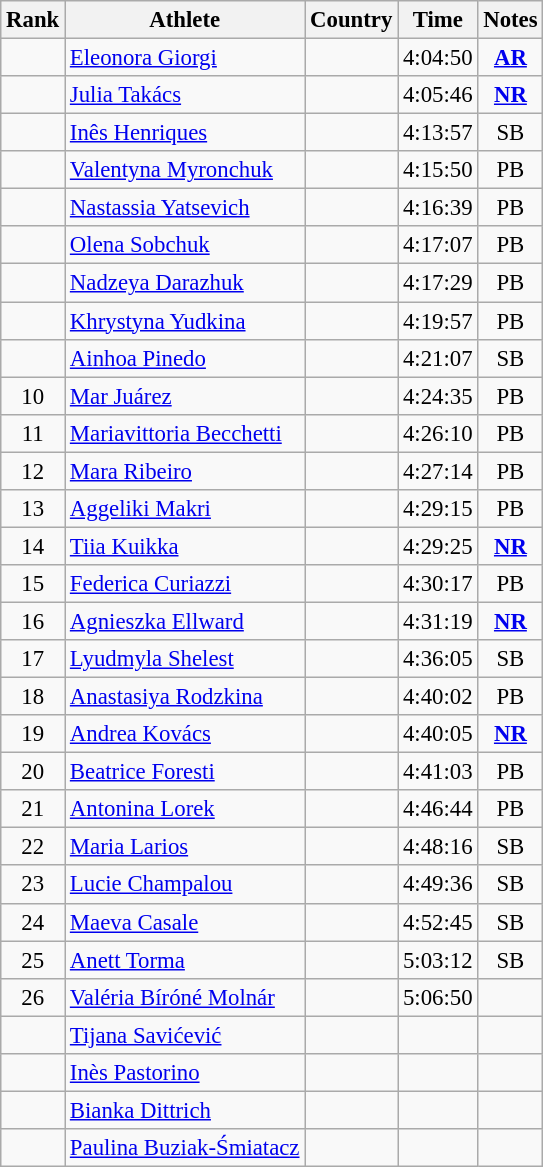<table class="wikitable sortable" style=" text-align:center; font-size:95%;">
<tr>
<th>Rank</th>
<th>Athlete</th>
<th>Country</th>
<th>Time</th>
<th>Notes</th>
</tr>
<tr>
<td></td>
<td align=left><a href='#'>Eleonora Giorgi</a></td>
<td align=left></td>
<td>4:04:50</td>
<td><strong><a href='#'>AR</a></strong></td>
</tr>
<tr>
<td></td>
<td align=left><a href='#'>Julia Takács</a></td>
<td align=left></td>
<td>4:05:46</td>
<td><strong><a href='#'>NR</a></strong></td>
</tr>
<tr>
<td></td>
<td align=left><a href='#'>Inês Henriques</a></td>
<td align=left></td>
<td>4:13:57</td>
<td>SB</td>
</tr>
<tr>
<td></td>
<td align=left><a href='#'>Valentyna Myronchuk</a></td>
<td align=left></td>
<td>4:15:50</td>
<td>PB</td>
</tr>
<tr>
<td></td>
<td align=left><a href='#'>Nastassia Yatsevich</a></td>
<td align=left></td>
<td>4:16:39</td>
<td>PB</td>
</tr>
<tr>
<td></td>
<td align=left><a href='#'>Olena Sobchuk</a></td>
<td align=left></td>
<td>4:17:07</td>
<td>PB</td>
</tr>
<tr>
<td></td>
<td align=left><a href='#'>Nadzeya Darazhuk</a></td>
<td align=left></td>
<td>4:17:29</td>
<td>PB</td>
</tr>
<tr>
<td></td>
<td align=left><a href='#'>Khrystyna Yudkina</a></td>
<td align=left></td>
<td>4:19:57</td>
<td>PB</td>
</tr>
<tr>
<td></td>
<td align=left><a href='#'>Ainhoa Pinedo</a></td>
<td align=left></td>
<td>4:21:07</td>
<td>SB</td>
</tr>
<tr>
<td>10</td>
<td align=left><a href='#'>Mar Juárez</a></td>
<td align=left></td>
<td>4:24:35</td>
<td>PB</td>
</tr>
<tr>
<td>11</td>
<td align=left><a href='#'>Mariavittoria Becchetti</a></td>
<td align=left></td>
<td>4:26:10</td>
<td>PB</td>
</tr>
<tr>
<td>12</td>
<td align=left><a href='#'>Mara Ribeiro</a></td>
<td align=left></td>
<td>4:27:14</td>
<td>PB</td>
</tr>
<tr>
<td>13</td>
<td align=left><a href='#'>Aggeliki Makri</a></td>
<td align=left></td>
<td>4:29:15</td>
<td>PB</td>
</tr>
<tr>
<td>14</td>
<td align=left><a href='#'>Tiia Kuikka</a></td>
<td align=left></td>
<td>4:29:25</td>
<td><strong><a href='#'>NR</a></strong></td>
</tr>
<tr>
<td>15</td>
<td align=left><a href='#'>Federica Curiazzi</a></td>
<td align=left></td>
<td>4:30:17</td>
<td>PB</td>
</tr>
<tr>
<td>16</td>
<td align=left><a href='#'>Agnieszka Ellward</a></td>
<td align=left></td>
<td>4:31:19</td>
<td><strong><a href='#'>NR</a></strong></td>
</tr>
<tr>
<td>17</td>
<td align=left><a href='#'>Lyudmyla Shelest</a></td>
<td align=left></td>
<td>4:36:05</td>
<td>SB</td>
</tr>
<tr>
<td>18</td>
<td align=left><a href='#'>Anastasiya Rodzkina</a></td>
<td align=left></td>
<td>4:40:02</td>
<td>PB</td>
</tr>
<tr>
<td>19</td>
<td align=left><a href='#'>Andrea Kovács</a></td>
<td align=left></td>
<td>4:40:05</td>
<td><strong><a href='#'>NR</a></strong></td>
</tr>
<tr>
<td>20</td>
<td align=left><a href='#'>Beatrice Foresti</a></td>
<td align=left></td>
<td>4:41:03</td>
<td>PB</td>
</tr>
<tr>
<td>21</td>
<td align=left><a href='#'>Antonina Lorek</a></td>
<td align=left></td>
<td>4:46:44</td>
<td>PB</td>
</tr>
<tr>
<td>22</td>
<td align=left><a href='#'>Maria Larios</a></td>
<td align=left></td>
<td>4:48:16</td>
<td>SB</td>
</tr>
<tr>
<td>23</td>
<td align=left><a href='#'>Lucie Champalou</a></td>
<td align=left></td>
<td>4:49:36</td>
<td>SB</td>
</tr>
<tr>
<td>24</td>
<td align=left><a href='#'>Maeva Casale</a></td>
<td align=left></td>
<td>4:52:45</td>
<td>SB</td>
</tr>
<tr>
<td>25</td>
<td align=left><a href='#'>Anett Torma</a></td>
<td align=left></td>
<td>5:03:12</td>
<td>SB</td>
</tr>
<tr>
<td>26</td>
<td align=left><a href='#'>Valéria Bíróné Molnár</a></td>
<td align=left></td>
<td>5:06:50</td>
<td></td>
</tr>
<tr>
<td></td>
<td align=left><a href='#'>Tijana Savićević</a></td>
<td align=left></td>
<td></td>
<td></td>
</tr>
<tr>
<td></td>
<td align=left><a href='#'>Inès Pastorino</a></td>
<td align=left></td>
<td></td>
<td></td>
</tr>
<tr>
<td></td>
<td align=left><a href='#'>Bianka Dittrich</a></td>
<td align=left></td>
<td></td>
<td></td>
</tr>
<tr>
<td></td>
<td align=left><a href='#'>Paulina Buziak-Śmiatacz</a></td>
<td align=left></td>
<td></td>
<td></td>
</tr>
</table>
